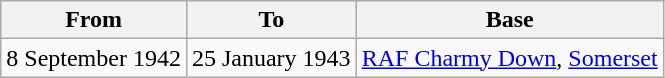<table class="wikitable">
<tr>
<th>From</th>
<th>To</th>
<th>Base</th>
</tr>
<tr>
<td>8 September 1942</td>
<td>25 January 1943</td>
<td><a href='#'>RAF Charmy Down</a>, <a href='#'>Somerset</a></td>
</tr>
</table>
